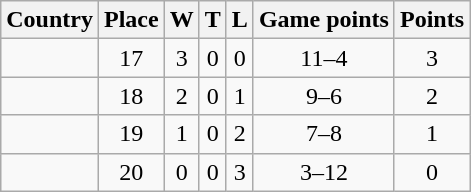<table class="wikitable sortable" style="text-align:center">
<tr>
<th>Country</th>
<th>Place</th>
<th>W</th>
<th>T</th>
<th>L</th>
<th>Game points</th>
<th>Points</th>
</tr>
<tr>
<td align=left></td>
<td>17</td>
<td>3</td>
<td>0</td>
<td>0</td>
<td>11–4</td>
<td>3</td>
</tr>
<tr>
<td align=left></td>
<td>18</td>
<td>2</td>
<td>0</td>
<td>1</td>
<td>9–6</td>
<td>2</td>
</tr>
<tr>
<td align=left></td>
<td>19</td>
<td>1</td>
<td>0</td>
<td>2</td>
<td>7–8</td>
<td>1</td>
</tr>
<tr>
<td align=left></td>
<td>20</td>
<td>0</td>
<td>0</td>
<td>3</td>
<td>3–12</td>
<td>0</td>
</tr>
</table>
